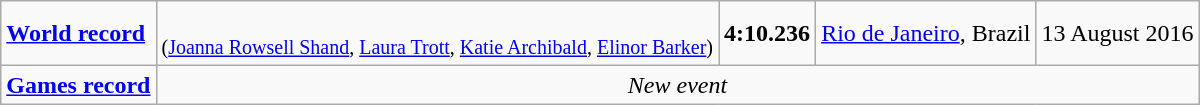<table class="wikitable">
<tr>
<td><a href='#'><strong>World record</strong></a></td>
<td><br><small>(<a href='#'>Joanna Rowsell Shand</a>, <a href='#'>Laura Trott</a>, <a href='#'>Katie Archibald</a>, <a href='#'>Elinor Barker</a>)</small></td>
<td><strong>4:10.236</strong></td>
<td><a href='#'>Rio de Janeiro</a>, Brazil</td>
<td>13 August 2016</td>
</tr>
<tr>
<td><a href='#'><strong>Games record</strong></a></td>
<td colspan=4 align="center"><em>New event</em></td>
</tr>
</table>
